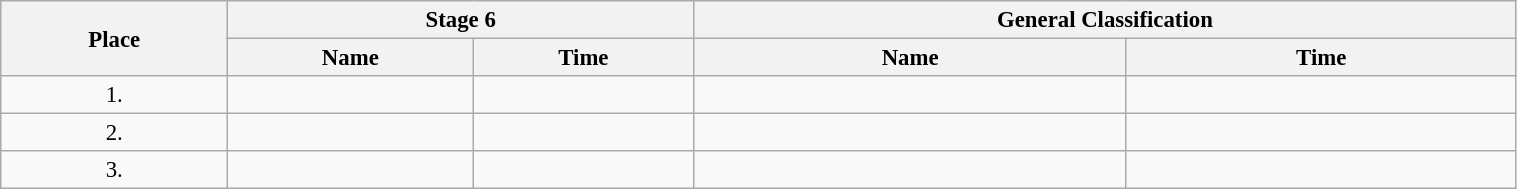<table class=wikitable style="font-size:95%" width="80%">
<tr>
<th rowspan="2">Place</th>
<th colspan="2">Stage 6</th>
<th colspan="2">General Classification</th>
</tr>
<tr>
<th>Name</th>
<th>Time</th>
<th>Name</th>
<th>Time</th>
</tr>
<tr>
<td align="center">1.</td>
<td></td>
<td></td>
<td></td>
<td></td>
</tr>
<tr>
<td align="center">2.</td>
<td></td>
<td></td>
<td></td>
<td></td>
</tr>
<tr>
<td align="center">3.</td>
<td></td>
<td></td>
<td></td>
<td></td>
</tr>
</table>
